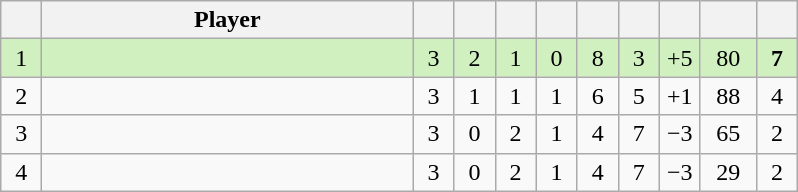<table class="wikitable" style="text-align:center; margin: 1em auto 1em auto, align:left">
<tr>
<th width=20></th>
<th width=240>Player</th>
<th width=20></th>
<th width=20></th>
<th width=20></th>
<th width=20></th>
<th width=20></th>
<th width=20></th>
<th width=20></th>
<th width=30></th>
<th width=20></th>
</tr>
<tr style="background:#D0F0C0;">
<td>1</td>
<td align=left></td>
<td>3</td>
<td>2</td>
<td>1</td>
<td>0</td>
<td>8</td>
<td>3</td>
<td>+5</td>
<td>80</td>
<td><strong>7</strong></td>
</tr>
<tr style=>
<td>2</td>
<td align=left></td>
<td>3</td>
<td>1</td>
<td>1</td>
<td>1</td>
<td>6</td>
<td>5</td>
<td>+1</td>
<td>88</td>
<td>4</td>
</tr>
<tr style=>
<td>3</td>
<td align=left></td>
<td>3</td>
<td>0</td>
<td>2</td>
<td>1</td>
<td>4</td>
<td>7</td>
<td>−3</td>
<td>65</td>
<td>2</td>
</tr>
<tr style=>
<td>4</td>
<td align=left></td>
<td>3</td>
<td>0</td>
<td>2</td>
<td>1</td>
<td>4</td>
<td>7</td>
<td>−3</td>
<td>29</td>
<td>2</td>
</tr>
</table>
